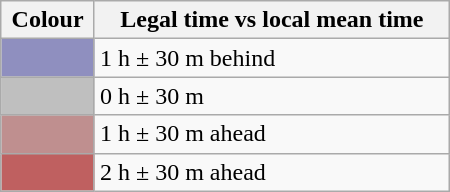<table class="wikitable" style="float:right; width:300px; margin-right:0; margin:10px">
<tr>
<th>Colour</th>
<th>Legal time vs local mean time</th>
</tr>
<tr>
<td style="background: #8f8fbf;"></td>
<td>1 h ± 30 m behind</td>
</tr>
<tr>
<td style="background: #bfbfbf;"></td>
<td>0 h ± 30 m</td>
</tr>
<tr>
<td style="background: #bf8f8f;"></td>
<td>1 h ± 30 m ahead</td>
</tr>
<tr>
<td style="background: #bf6060;"></td>
<td>2 h ± 30 m ahead</td>
</tr>
</table>
